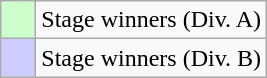<table class="wikitable">
<tr>
<td style="background:#ccffcc;">    </td>
<td>Stage winners (Div. A)</td>
</tr>
<tr>
<td style="background:#ccccff;">    </td>
<td>Stage winners (Div. B)</td>
</tr>
</table>
